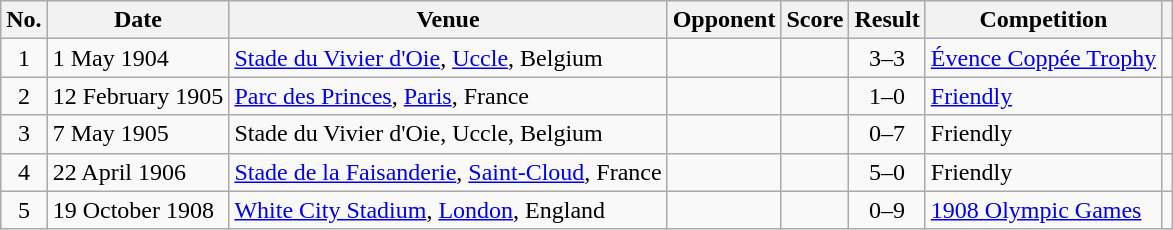<table class="wikitable sortable">
<tr>
<th scope="col">No.</th>
<th scope="col">Date</th>
<th scope="col">Venue</th>
<th scope="col">Opponent</th>
<th scope="col">Score</th>
<th scope="col">Result</th>
<th scope="col">Competition</th>
<th scope="col" class="unsortable"></th>
</tr>
<tr>
<td style="text-align:center">1</td>
<td>1 May 1904</td>
<td><a href='#'>Stade du Vivier d'Oie</a>, <a href='#'>Uccle</a>, Belgium</td>
<td></td>
<td></td>
<td style="text-align:center">3–3</td>
<td><a href='#'>Évence Coppée Trophy</a></td>
<td></td>
</tr>
<tr>
<td style="text-align:center">2</td>
<td>12 February 1905</td>
<td><a href='#'>Parc des Princes</a>, <a href='#'>Paris</a>, France</td>
<td></td>
<td></td>
<td style="text-align:center">1–0</td>
<td><a href='#'>Friendly</a></td>
<td></td>
</tr>
<tr>
<td style="text-align:center">3</td>
<td>7 May 1905</td>
<td>Stade du Vivier d'Oie, Uccle, Belgium</td>
<td></td>
<td></td>
<td style="text-align:center">0–7</td>
<td>Friendly</td>
<td></td>
</tr>
<tr>
<td style="text-align:center">4</td>
<td>22 April 1906</td>
<td><a href='#'>Stade de la Faisanderie</a>, <a href='#'>Saint-Cloud</a>, France</td>
<td></td>
<td></td>
<td style="text-align:center">5–0</td>
<td>Friendly</td>
<td></td>
</tr>
<tr>
<td style="text-align:center">5</td>
<td>19 October 1908</td>
<td><a href='#'>White City Stadium</a>, <a href='#'>London</a>, England</td>
<td></td>
<td></td>
<td style="text-align:center">0–9</td>
<td><a href='#'>1908 Olympic Games</a></td>
<td></td>
</tr>
</table>
